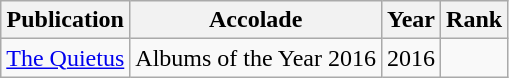<table class="sortable wikitable">
<tr>
<th>Publication</th>
<th>Accolade</th>
<th>Year</th>
<th>Rank</th>
</tr>
<tr>
<td><a href='#'>The Quietus</a></td>
<td>Albums of the Year 2016</td>
<td>2016</td>
<td></td>
</tr>
</table>
